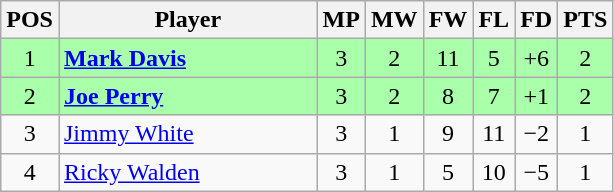<table class="wikitable" style="text-align: center;">
<tr>
<th width=20>POS</th>
<th width=165>Player</th>
<th width=20>MP</th>
<th width=20>MW</th>
<th width=20>FW</th>
<th width=20>FL</th>
<th width=20>FD</th>
<th width=20>PTS</th>
</tr>
<tr style="background:#aaffaa;">
<td>1</td>
<td style="text-align:left;"> <strong><a href='#'>Mark Davis</a></strong></td>
<td>3</td>
<td>2</td>
<td>11</td>
<td>5</td>
<td>+6</td>
<td>2</td>
</tr>
<tr style="background:#aaffaa;">
<td>2</td>
<td style="text-align:left;"> <strong><a href='#'>Joe Perry</a></strong></td>
<td>3</td>
<td>2</td>
<td>8</td>
<td>7</td>
<td>+1</td>
<td>2</td>
</tr>
<tr>
<td>3</td>
<td style="text-align:left;"> <a href='#'>Jimmy White</a></td>
<td>3</td>
<td>1</td>
<td>9</td>
<td>11</td>
<td>−2</td>
<td>1</td>
</tr>
<tr>
<td>4</td>
<td style="text-align:left;"> <a href='#'>Ricky Walden</a></td>
<td>3</td>
<td>1</td>
<td>5</td>
<td>10</td>
<td>−5</td>
<td>1</td>
</tr>
</table>
